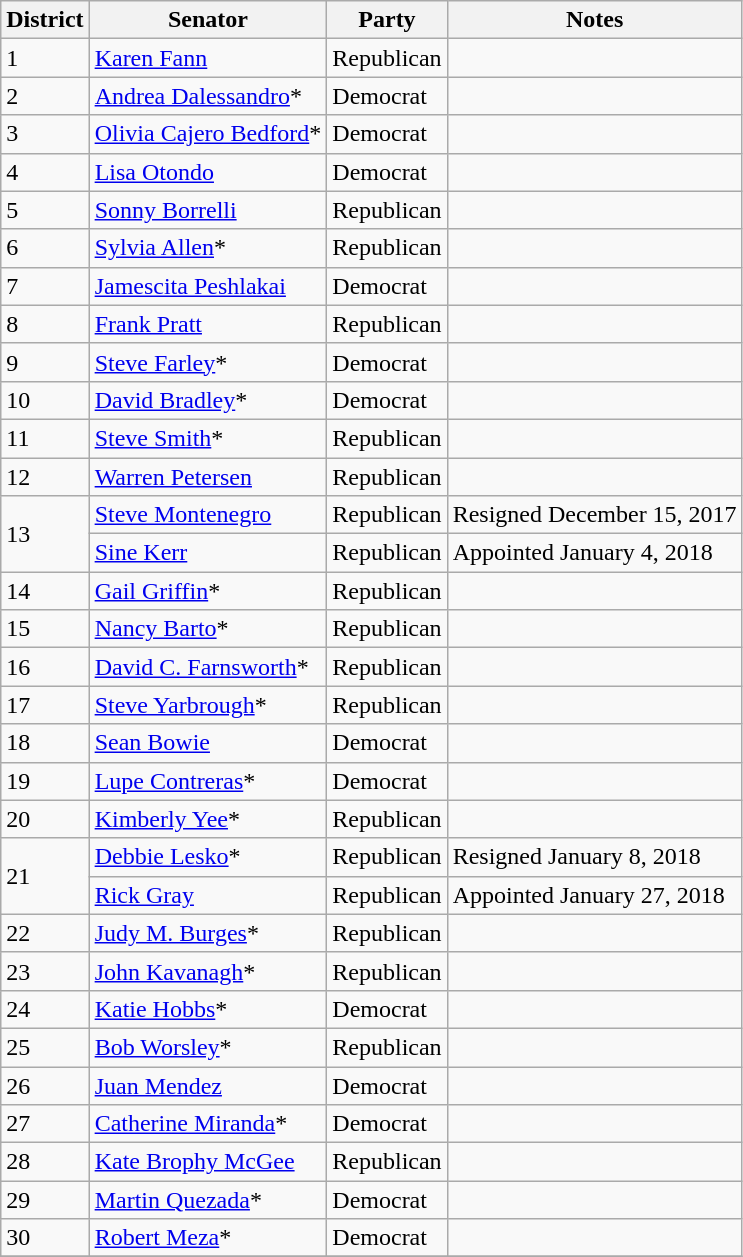<table class=wikitable>
<tr>
<th>District</th>
<th>Senator</th>
<th>Party</th>
<th>Notes</th>
</tr>
<tr>
<td>1</td>
<td><a href='#'>Karen Fann</a></td>
<td>Republican</td>
<td></td>
</tr>
<tr>
<td>2</td>
<td><a href='#'>Andrea Dalessandro</a>*</td>
<td>Democrat</td>
<td></td>
</tr>
<tr>
<td>3</td>
<td><a href='#'>Olivia Cajero Bedford</a>*</td>
<td>Democrat</td>
<td></td>
</tr>
<tr>
<td>4</td>
<td><a href='#'>Lisa Otondo</a></td>
<td>Democrat</td>
<td></td>
</tr>
<tr>
<td>5</td>
<td><a href='#'>Sonny Borrelli</a></td>
<td>Republican</td>
<td></td>
</tr>
<tr>
<td>6</td>
<td><a href='#'>Sylvia Allen</a>*</td>
<td>Republican</td>
<td></td>
</tr>
<tr>
<td>7</td>
<td><a href='#'>Jamescita Peshlakai</a></td>
<td>Democrat</td>
<td></td>
</tr>
<tr>
<td>8</td>
<td><a href='#'>Frank Pratt</a></td>
<td>Republican</td>
<td></td>
</tr>
<tr>
<td>9</td>
<td><a href='#'>Steve Farley</a>*</td>
<td>Democrat</td>
<td></td>
</tr>
<tr>
<td>10</td>
<td><a href='#'>David Bradley</a>*</td>
<td>Democrat</td>
<td></td>
</tr>
<tr>
<td>11</td>
<td><a href='#'>Steve Smith</a>*</td>
<td>Republican</td>
<td></td>
</tr>
<tr>
<td>12</td>
<td><a href='#'>Warren Petersen</a></td>
<td>Republican</td>
<td></td>
</tr>
<tr>
<td rowspan="2">13</td>
<td><a href='#'>Steve Montenegro</a></td>
<td>Republican</td>
<td>Resigned December 15, 2017</td>
</tr>
<tr>
<td><a href='#'>Sine Kerr</a></td>
<td>Republican</td>
<td>Appointed January 4, 2018</td>
</tr>
<tr>
<td>14</td>
<td><a href='#'>Gail Griffin</a>*</td>
<td>Republican</td>
<td></td>
</tr>
<tr>
<td>15</td>
<td><a href='#'>Nancy Barto</a>*</td>
<td>Republican</td>
<td></td>
</tr>
<tr>
<td>16</td>
<td><a href='#'>David C. Farnsworth</a>*</td>
<td>Republican</td>
<td></td>
</tr>
<tr>
<td>17</td>
<td><a href='#'>Steve Yarbrough</a>*</td>
<td>Republican</td>
<td></td>
</tr>
<tr>
<td>18</td>
<td><a href='#'>Sean Bowie</a></td>
<td>Democrat</td>
<td></td>
</tr>
<tr>
<td>19</td>
<td><a href='#'>Lupe Contreras</a>*</td>
<td>Democrat</td>
<td></td>
</tr>
<tr>
<td>20</td>
<td><a href='#'>Kimberly Yee</a>*</td>
<td>Republican</td>
<td></td>
</tr>
<tr>
<td rowspan="2">21</td>
<td><a href='#'>Debbie Lesko</a>*</td>
<td>Republican</td>
<td>Resigned January 8, 2018</td>
</tr>
<tr>
<td><a href='#'>Rick Gray</a></td>
<td>Republican</td>
<td>Appointed January 27, 2018</td>
</tr>
<tr>
<td>22</td>
<td><a href='#'>Judy M. Burges</a>*</td>
<td>Republican</td>
<td></td>
</tr>
<tr>
<td>23</td>
<td><a href='#'>John Kavanagh</a>*</td>
<td>Republican</td>
<td></td>
</tr>
<tr>
<td>24</td>
<td><a href='#'>Katie Hobbs</a>*</td>
<td>Democrat</td>
<td></td>
</tr>
<tr>
<td>25</td>
<td><a href='#'>Bob Worsley</a>*</td>
<td>Republican</td>
<td></td>
</tr>
<tr>
<td>26</td>
<td><a href='#'>Juan Mendez</a></td>
<td>Democrat</td>
<td></td>
</tr>
<tr>
<td>27</td>
<td><a href='#'>Catherine Miranda</a>*</td>
<td>Democrat</td>
<td></td>
</tr>
<tr>
<td>28</td>
<td><a href='#'>Kate Brophy McGee</a></td>
<td>Republican</td>
<td></td>
</tr>
<tr>
<td>29</td>
<td><a href='#'>Martin Quezada</a>*</td>
<td>Democrat</td>
<td></td>
</tr>
<tr>
<td>30</td>
<td><a href='#'>Robert Meza</a>*</td>
<td>Democrat</td>
<td></td>
</tr>
<tr>
</tr>
</table>
